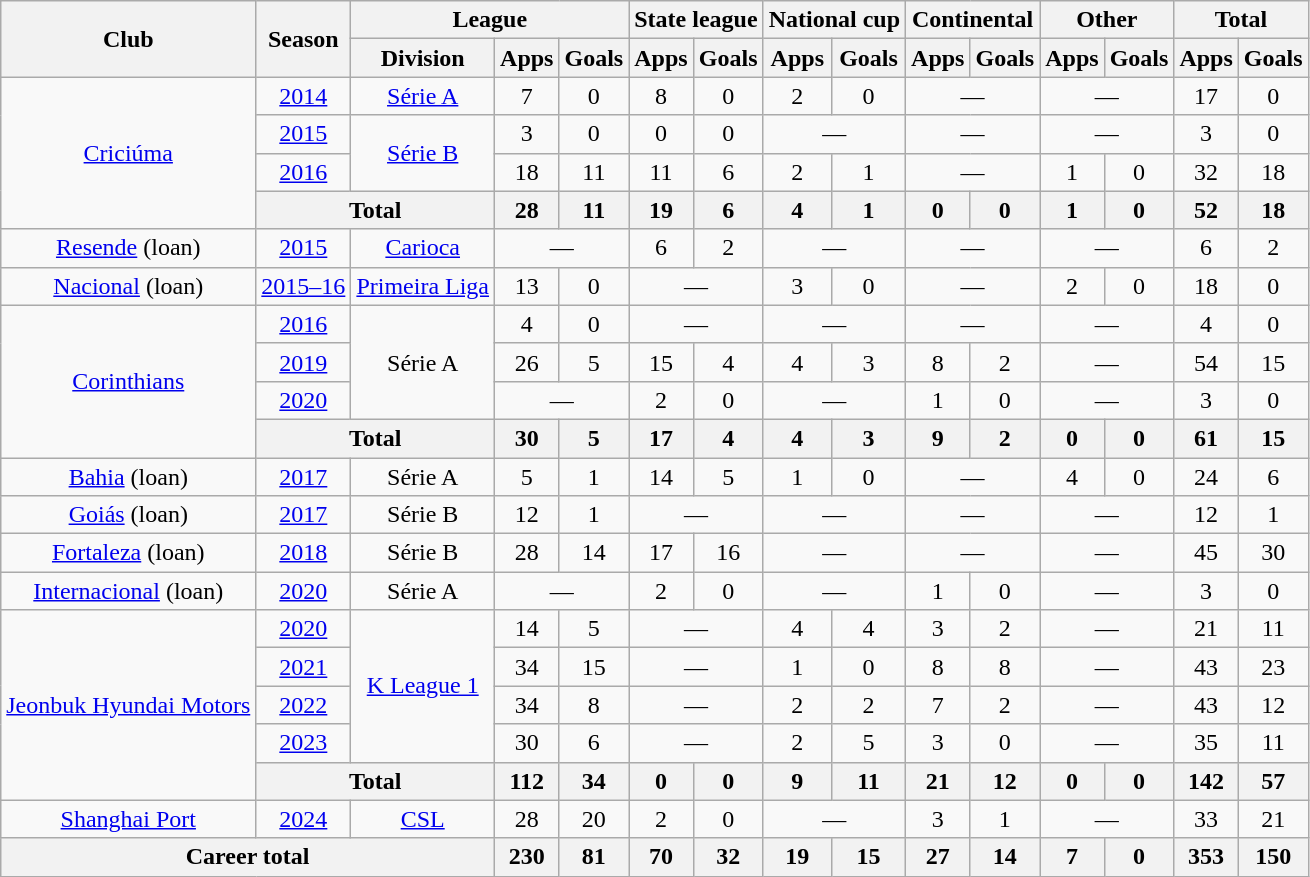<table class="wikitable" style="text-align: center;">
<tr>
<th rowspan="2">Club</th>
<th rowspan="2">Season</th>
<th colspan="3">League</th>
<th colspan="2">State league</th>
<th colspan="2">National cup</th>
<th colspan="2">Continental</th>
<th colspan="2">Other</th>
<th colspan="2">Total</th>
</tr>
<tr>
<th>Division</th>
<th>Apps</th>
<th>Goals</th>
<th>Apps</th>
<th>Goals</th>
<th>Apps</th>
<th>Goals</th>
<th>Apps</th>
<th>Goals</th>
<th>Apps</th>
<th>Goals</th>
<th>Apps</th>
<th>Goals</th>
</tr>
<tr>
<td rowspan="4" valign="center"><a href='#'>Criciúma</a></td>
<td><a href='#'>2014</a></td>
<td><a href='#'>Série A</a></td>
<td>7</td>
<td>0</td>
<td>8</td>
<td>0</td>
<td>2</td>
<td>0</td>
<td colspan="2">—</td>
<td colspan="2">—</td>
<td>17</td>
<td>0</td>
</tr>
<tr>
<td><a href='#'>2015</a></td>
<td rowspan="2"><a href='#'>Série B</a></td>
<td>3</td>
<td>0</td>
<td>0</td>
<td>0</td>
<td colspan="2">—</td>
<td colspan="2">—</td>
<td colspan="2">—</td>
<td>3</td>
<td>0</td>
</tr>
<tr>
<td><a href='#'>2016</a></td>
<td>18</td>
<td>11</td>
<td>11</td>
<td>6</td>
<td>2</td>
<td>1</td>
<td colspan="2">—</td>
<td>1</td>
<td>0</td>
<td>32</td>
<td>18</td>
</tr>
<tr>
<th colspan="2">Total</th>
<th>28</th>
<th>11</th>
<th>19</th>
<th>6</th>
<th>4</th>
<th>1</th>
<th>0</th>
<th>0</th>
<th>1</th>
<th>0</th>
<th>52</th>
<th>18</th>
</tr>
<tr>
<td valign="center"><a href='#'>Resende</a> (loan)</td>
<td><a href='#'>2015</a></td>
<td><a href='#'>Carioca</a></td>
<td colspan="2">—</td>
<td>6</td>
<td>2</td>
<td colspan="2">—</td>
<td colspan="2">—</td>
<td colspan="2">—</td>
<td>6</td>
<td>2</td>
</tr>
<tr>
<td valign="center"><a href='#'>Nacional</a> (loan)</td>
<td><a href='#'>2015–16</a></td>
<td><a href='#'>Primeira Liga</a></td>
<td>13</td>
<td>0</td>
<td colspan="2">—</td>
<td>3</td>
<td>0</td>
<td colspan="2">—</td>
<td>2</td>
<td>0</td>
<td>18</td>
<td>0</td>
</tr>
<tr>
<td rowspan="4" valign="center"><a href='#'>Corinthians</a></td>
<td><a href='#'>2016</a></td>
<td rowspan="3">Série A</td>
<td>4</td>
<td>0</td>
<td colspan="2">—</td>
<td colspan="2">—</td>
<td colspan="2">—</td>
<td colspan="2">—</td>
<td>4</td>
<td>0</td>
</tr>
<tr>
<td><a href='#'>2019</a></td>
<td>26</td>
<td>5</td>
<td>15</td>
<td>4</td>
<td>4</td>
<td>3</td>
<td>8</td>
<td>2</td>
<td colspan="2">—</td>
<td>54</td>
<td>15</td>
</tr>
<tr>
<td><a href='#'>2020</a></td>
<td colspan="2">—</td>
<td>2</td>
<td>0</td>
<td colspan="2">—</td>
<td>1</td>
<td>0</td>
<td colspan="2">—</td>
<td>3</td>
<td>0</td>
</tr>
<tr>
<th colspan="2">Total</th>
<th>30</th>
<th>5</th>
<th>17</th>
<th>4</th>
<th>4</th>
<th>3</th>
<th>9</th>
<th>2</th>
<th>0</th>
<th>0</th>
<th>61</th>
<th>15</th>
</tr>
<tr>
<td valign="center"><a href='#'>Bahia</a> (loan)</td>
<td><a href='#'>2017</a></td>
<td>Série A</td>
<td>5</td>
<td>1</td>
<td>14</td>
<td>5</td>
<td>1</td>
<td>0</td>
<td colspan="2">—</td>
<td>4</td>
<td>0</td>
<td>24</td>
<td>6</td>
</tr>
<tr>
<td valign="center"><a href='#'>Goiás</a> (loan)</td>
<td><a href='#'>2017</a></td>
<td>Série B</td>
<td>12</td>
<td>1</td>
<td colspan="2">—</td>
<td colspan="2">—</td>
<td colspan="2">—</td>
<td colspan="2">—</td>
<td>12</td>
<td>1</td>
</tr>
<tr>
<td valign="center"><a href='#'>Fortaleza</a> (loan)</td>
<td><a href='#'>2018</a></td>
<td>Série B</td>
<td>28</td>
<td>14</td>
<td>17</td>
<td>16</td>
<td colspan="2">—</td>
<td colspan="2">—</td>
<td colspan="2">—</td>
<td>45</td>
<td>30</td>
</tr>
<tr>
<td valign="center"><a href='#'>Internacional</a> (loan)</td>
<td><a href='#'>2020</a></td>
<td>Série A</td>
<td colspan="2">—</td>
<td>2</td>
<td>0</td>
<td colspan="2">—</td>
<td>1</td>
<td>0</td>
<td colspan="2">—</td>
<td>3</td>
<td>0</td>
</tr>
<tr>
<td rowspan="5" valign="center"><a href='#'>Jeonbuk Hyundai Motors</a></td>
<td><a href='#'>2020</a></td>
<td rowspan="4"><a href='#'>K League 1</a></td>
<td>14</td>
<td>5</td>
<td colspan="2">—</td>
<td>4</td>
<td>4</td>
<td>3</td>
<td>2</td>
<td colspan="2">—</td>
<td>21</td>
<td>11</td>
</tr>
<tr>
<td><a href='#'>2021</a></td>
<td>34</td>
<td>15</td>
<td colspan="2">—</td>
<td>1</td>
<td>0</td>
<td>8</td>
<td>8</td>
<td colspan="2">—</td>
<td>43</td>
<td>23</td>
</tr>
<tr>
<td><a href='#'>2022</a></td>
<td>34</td>
<td>8</td>
<td colspan="2">—</td>
<td>2</td>
<td>2</td>
<td>7</td>
<td>2</td>
<td colspan="2">—</td>
<td>43</td>
<td>12</td>
</tr>
<tr>
<td><a href='#'>2023</a></td>
<td>30</td>
<td>6</td>
<td colspan="2">—</td>
<td>2</td>
<td>5</td>
<td>3</td>
<td>0</td>
<td colspan="2">—</td>
<td>35</td>
<td>11</td>
</tr>
<tr>
<th colspan="2">Total</th>
<th>112</th>
<th>34</th>
<th>0</th>
<th>0</th>
<th>9</th>
<th>11</th>
<th>21</th>
<th>12</th>
<th>0</th>
<th>0</th>
<th>142</th>
<th>57</th>
</tr>
<tr>
<td><a href='#'>Shanghai Port</a></td>
<td><a href='#'>2024</a></td>
<td><a href='#'>CSL</a></td>
<td>28</td>
<td>20</td>
<td>2</td>
<td>0</td>
<td colspan="2">—</td>
<td>3</td>
<td>1</td>
<td colspan="2">—</td>
<td>33</td>
<td>21</td>
</tr>
<tr>
<th colspan="3">Career total</th>
<th>230</th>
<th>81</th>
<th>70</th>
<th>32</th>
<th>19</th>
<th>15</th>
<th>27</th>
<th>14</th>
<th>7</th>
<th>0</th>
<th>353</th>
<th>150</th>
</tr>
</table>
